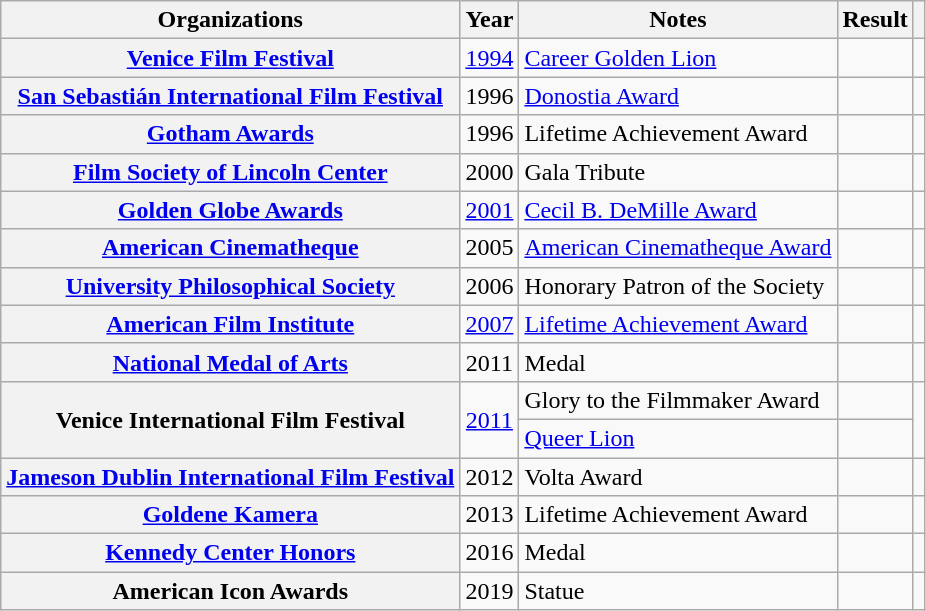<table class= "wikitable plainrowheaders sortable">
<tr>
<th>Organizations</th>
<th scope="col">Year</th>
<th scope="col">Notes</th>
<th scope="col">Result</th>
<th scope="col" class="unsortable"></th>
</tr>
<tr>
<th rowspan="1" scope="row"><a href='#'>Venice Film Festival</a></th>
<td align="center"><a href='#'>1994</a></td>
<td><a href='#'>Career Golden Lion</a></td>
<td></td>
<td align="center"></td>
</tr>
<tr>
<th rowspan="1" scope="row"><a href='#'>San Sebastián International Film Festival</a></th>
<td align="center">1996</td>
<td><a href='#'>Donostia Award</a></td>
<td></td>
<td align="center"></td>
</tr>
<tr>
<th rowspan="1" scope="row"><a href='#'>Gotham Awards</a></th>
<td align="center">1996</td>
<td>Lifetime Achievement Award</td>
<td></td>
<td></td>
</tr>
<tr>
<th rowspan="1" scope="row"><a href='#'>Film Society of Lincoln Center</a></th>
<td align="center">2000</td>
<td>Gala Tribute</td>
<td></td>
<td align="center"></td>
</tr>
<tr>
<th rowspan="1" scope="row"><a href='#'>Golden Globe Awards</a></th>
<td align="center"><a href='#'>2001</a></td>
<td><a href='#'>Cecil B. DeMille Award</a></td>
<td></td>
<td align="center"></td>
</tr>
<tr>
<th rowspan="1" scope="row"><a href='#'>American Cinematheque</a></th>
<td align="center">2005</td>
<td><a href='#'>American Cinematheque Award</a></td>
<td></td>
<td align="center"></td>
</tr>
<tr>
<th rowspan="1" scope="row"><a href='#'>University Philosophical Society</a></th>
<td align="center">2006</td>
<td>Honorary Patron of the Society</td>
<td></td>
<td align="center"></td>
</tr>
<tr>
<th rowspan="1" scope="row"><a href='#'>American Film Institute</a></th>
<td align="center"><a href='#'>2007</a></td>
<td><a href='#'>Lifetime Achievement Award</a></td>
<td></td>
<td align="center"></td>
</tr>
<tr>
<th rowspan="1" scope="row"><a href='#'>National Medal of Arts</a></th>
<td align="center">2011</td>
<td>Medal</td>
<td></td>
<td align="center"></td>
</tr>
<tr>
<th rowspan="2" scope="row">Venice International Film Festival</th>
<td align="center", rowspan="2"><a href='#'>2011</a></td>
<td>Glory to the Filmmaker Award</td>
<td></td>
<td align="center", rowspan=2></td>
</tr>
<tr>
<td><a href='#'>Queer Lion</a></td>
<td></td>
</tr>
<tr>
<th rowspan="1" scope="row"><a href='#'>Jameson Dublin International Film Festival</a></th>
<td align="center">2012</td>
<td>Volta Award</td>
<td></td>
<td align="center"></td>
</tr>
<tr>
<th rowspan="1" scope="row"><a href='#'>Goldene Kamera</a></th>
<td align="center">2013</td>
<td>Lifetime Achievement Award</td>
<td></td>
<td align="center"></td>
</tr>
<tr>
<th rowspan="1" scope="row"><a href='#'>Kennedy Center Honors</a></th>
<td align="center">2016</td>
<td>Medal</td>
<td></td>
<td align="center"></td>
</tr>
<tr>
<th rowspan="1" scope="row">American Icon Awards</th>
<td align="center">2019</td>
<td>Statue</td>
<td></td>
<td align="center"></td>
</tr>
</table>
